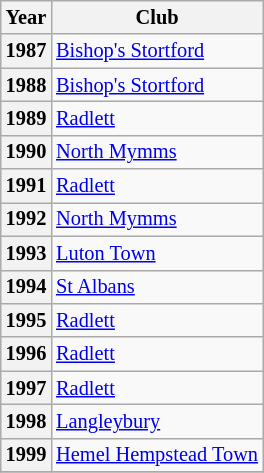<table class="wikitable" style="font-size:85%">
<tr>
<th>Year</th>
<th>Club</th>
</tr>
<tr>
<th scope="row">1987</th>
<td><a href='#'>Bishop's Stortford</a></td>
</tr>
<tr>
<th scope="row">1988</th>
<td><a href='#'>Bishop's Stortford</a></td>
</tr>
<tr>
<th scope="row">1989</th>
<td><a href='#'>Radlett</a></td>
</tr>
<tr>
<th scope="row">1990</th>
<td><a href='#'>North Mymms</a></td>
</tr>
<tr>
<th scope="row">1991</th>
<td><a href='#'>Radlett</a></td>
</tr>
<tr>
<th scope="row">1992</th>
<td><a href='#'>North Mymms</a></td>
</tr>
<tr>
<th scope="row">1993</th>
<td><a href='#'>Luton Town</a></td>
</tr>
<tr>
<th scope="row">1994</th>
<td><a href='#'>St Albans</a></td>
</tr>
<tr>
<th scope="row">1995</th>
<td><a href='#'>Radlett</a></td>
</tr>
<tr>
<th scope="row">1996</th>
<td><a href='#'>Radlett</a></td>
</tr>
<tr>
<th scope="row">1997</th>
<td><a href='#'>Radlett</a></td>
</tr>
<tr>
<th scope="row">1998</th>
<td><a href='#'>Langleybury</a></td>
</tr>
<tr>
<th scope="row">1999</th>
<td><a href='#'>Hemel Hempstead Town</a></td>
</tr>
<tr>
</tr>
</table>
